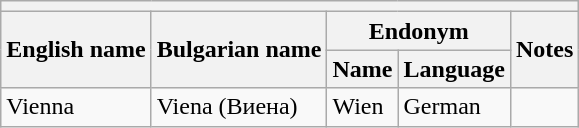<table class="wikitable sortable">
<tr>
<th colspan="5"></th>
</tr>
<tr>
<th rowspan="2">English name</th>
<th rowspan="2">Bulgarian name</th>
<th colspan="2">Endonym</th>
<th rowspan="2">Notes</th>
</tr>
<tr>
<th>Name</th>
<th>Language</th>
</tr>
<tr>
<td>Vienna</td>
<td>Viena (Виена)</td>
<td>Wien</td>
<td>German</td>
<td></td>
</tr>
</table>
